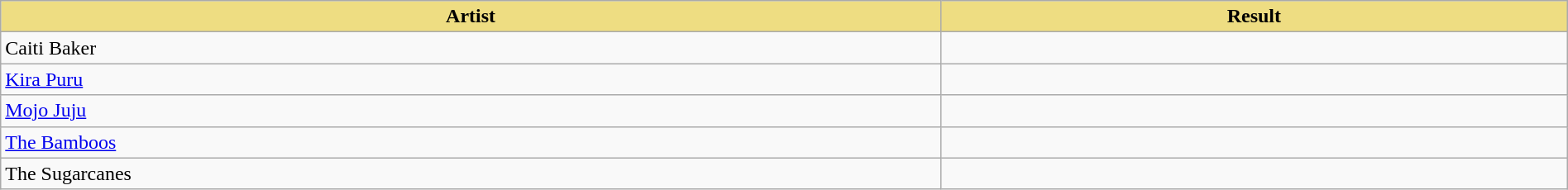<table class="wikitable" width=100%>
<tr>
<th style="width:15%;background:#EEDD82;">Artist</th>
<th style="width:10%;background:#EEDD82;">Result</th>
</tr>
<tr>
<td>Caiti Baker</td>
<td></td>
</tr>
<tr>
<td><a href='#'>Kira Puru</a></td>
<td></td>
</tr>
<tr>
<td><a href='#'>Mojo Juju</a></td>
<td></td>
</tr>
<tr>
<td><a href='#'>The Bamboos</a></td>
<td></td>
</tr>
<tr>
<td>The Sugarcanes</td>
<td></td>
</tr>
</table>
